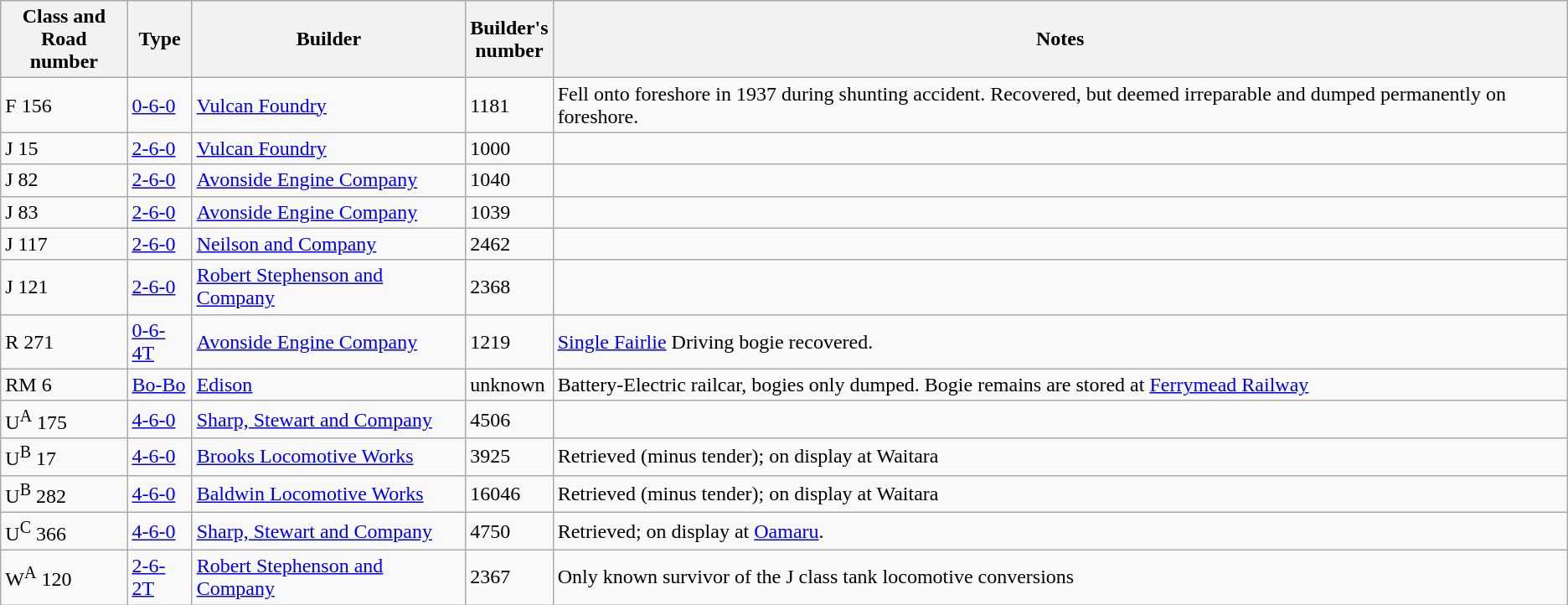<table class="wikitable">
<tr>
<th>Class and<br>Road number</th>
<th>Type</th>
<th>Builder</th>
<th>Builder's<br>number</th>
<th>Notes</th>
</tr>
<tr>
<td>F 156</td>
<td><a href='#'>0-6-0</a></td>
<td><a href='#'>Vulcan Foundry</a></td>
<td>1181</td>
<td>Fell onto foreshore in 1937 during shunting accident. Recovered, but deemed irreparable and dumped permanently on foreshore.</td>
</tr>
<tr>
<td>J 15</td>
<td><a href='#'>2-6-0</a></td>
<td><a href='#'>Vulcan Foundry</a></td>
<td>1000</td>
<td></td>
</tr>
<tr>
<td>J 82</td>
<td><a href='#'>2-6-0</a></td>
<td><a href='#'>Avonside Engine Company</a></td>
<td>1040</td>
<td></td>
</tr>
<tr>
<td>J 83</td>
<td><a href='#'>2-6-0</a></td>
<td><a href='#'>Avonside Engine Company</a></td>
<td>1039</td>
<td></td>
</tr>
<tr>
<td>J 117</td>
<td><a href='#'>2-6-0</a></td>
<td><a href='#'>Neilson and Company</a></td>
<td>2462</td>
<td></td>
</tr>
<tr>
<td>J 121</td>
<td><a href='#'>2-6-0</a></td>
<td><a href='#'>Robert Stephenson and Company</a></td>
<td>2368</td>
<td></td>
</tr>
<tr>
<td>R 271</td>
<td><a href='#'>0-6-4T</a></td>
<td><a href='#'>Avonside Engine Company</a></td>
<td>1219</td>
<td><a href='#'>Single Fairlie</a> Driving bogie recovered.</td>
</tr>
<tr>
<td>RM 6</td>
<td><a href='#'>Bo-Bo</a></td>
<td><a href='#'>Edison</a></td>
<td>unknown</td>
<td>Battery-Electric railcar, bogies only dumped. Bogie remains are stored at <a href='#'>Ferrymead Railway</a></td>
</tr>
<tr>
<td>U<sup>A</sup> 175</td>
<td><a href='#'>4-6-0</a></td>
<td><a href='#'>Sharp, Stewart and Company</a></td>
<td>4506</td>
<td></td>
</tr>
<tr>
<td>U<sup>B</sup> 17</td>
<td><a href='#'>4-6-0</a></td>
<td><a href='#'>Brooks Locomotive Works</a></td>
<td>3925</td>
<td>Retrieved (minus tender); on display at Waitara</td>
</tr>
<tr>
<td>U<sup>B</sup> 282</td>
<td><a href='#'>4-6-0</a></td>
<td><a href='#'>Baldwin Locomotive Works</a></td>
<td>16046</td>
<td>Retrieved (minus tender); on display at Waitara</td>
</tr>
<tr>
<td>U<sup>C</sup> 366</td>
<td><a href='#'>4-6-0</a></td>
<td><a href='#'>Sharp, Stewart and Company</a></td>
<td>4750</td>
<td>Retrieved; on display at <a href='#'>Oamaru</a>.</td>
</tr>
<tr>
<td>W<sup>A</sup> 120</td>
<td><a href='#'>2-6-2T</a></td>
<td><a href='#'>Robert Stephenson and Company</a></td>
<td>2367</td>
<td>Only known survivor of the J class tank locomotive conversions</td>
</tr>
</table>
